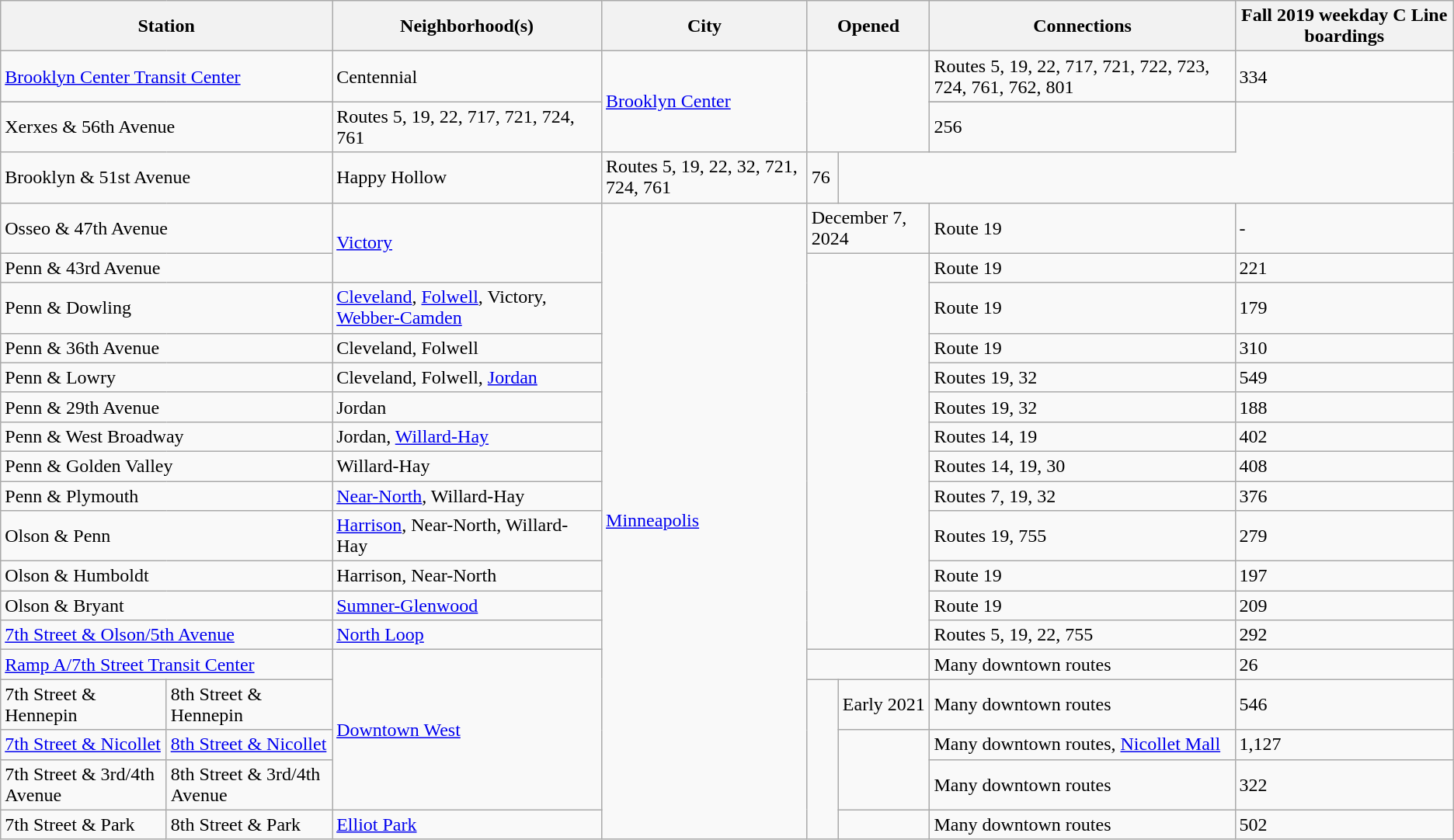<table class=wikitable>
<tr>
<th colspan="2">Station</th>
<th>Neighborhood(s)</th>
<th>City</th>
<th colspan="2">Opened</th>
<th>Connections</th>
<th>Fall 2019 weekday C Line boardings</th>
</tr>
<tr>
<td colspan="2"><a href='#'>Brooklyn Center Transit Center</a></td>
<td rowspan="2">Centennial</td>
<td rowspan="3"><a href='#'>Brooklyn Center</a></td>
<td colspan="2" rowspan="3"></td>
<td>Routes 5, 19, 22, 717, 721, 722, 723, 724, 761, 762, 801</td>
<td>334</td>
</tr>
<tr>
</tr>
<tr>
<td colspan="2">Xerxes & 56th Avenue</td>
<td>Routes 5, 19, 22, 717, 721, 724, 761</td>
<td>256</td>
</tr>
<tr>
<td colspan="2">Brooklyn & 51st Avenue</td>
<td>Happy Hollow</td>
<td>Routes 5, 19, 22, 32, 721, 724, 761</td>
<td>76</td>
</tr>
<tr>
<td colspan="2">Osseo & 47th Avenue</td>
<td rowspan="2"><a href='#'>Victory</a></td>
<td rowspan="18"><a href='#'>Minneapolis</a></td>
<td colspan="2">December 7, 2024</td>
<td>Route 19</td>
<td>-</td>
</tr>
<tr>
<td colspan="2">Penn & 43rd Avenue</td>
<td colspan="2" rowspan="12"></td>
<td>Route 19</td>
<td>221</td>
</tr>
<tr>
<td colspan="2">Penn & Dowling</td>
<td><a href='#'>Cleveland</a>, <a href='#'>Folwell</a>, Victory, <a href='#'>Webber-Camden</a></td>
<td>Route 19</td>
<td>179</td>
</tr>
<tr>
<td colspan="2">Penn & 36th Avenue</td>
<td>Cleveland, Folwell</td>
<td>Route 19</td>
<td>310</td>
</tr>
<tr>
<td colspan="2">Penn & Lowry</td>
<td>Cleveland, Folwell, <a href='#'>Jordan</a></td>
<td>Routes 19, 32</td>
<td>549</td>
</tr>
<tr>
<td colspan="2">Penn & 29th Avenue</td>
<td>Jordan</td>
<td>Routes 19, 32</td>
<td>188</td>
</tr>
<tr>
<td colspan="2">Penn & West Broadway</td>
<td>Jordan, <a href='#'>Willard-Hay</a></td>
<td>Routes 14, 19</td>
<td>402</td>
</tr>
<tr>
<td colspan="2">Penn & Golden Valley</td>
<td>Willard-Hay</td>
<td>Routes 14, 19, 30</td>
<td>408</td>
</tr>
<tr>
<td colspan="2">Penn & Plymouth</td>
<td><a href='#'>Near-North</a>, Willard-Hay</td>
<td>Routes 7, 19, 32</td>
<td>376</td>
</tr>
<tr>
<td colspan="2">Olson & Penn</td>
<td><a href='#'>Harrison</a>, Near-North, Willard-Hay</td>
<td>Routes 19, 755</td>
<td>279</td>
</tr>
<tr>
<td colspan="2">Olson & Humboldt</td>
<td>Harrison, Near-North</td>
<td>Route 19</td>
<td>197</td>
</tr>
<tr>
<td colspan="2">Olson & Bryant</td>
<td><a href='#'>Sumner-Glenwood</a></td>
<td>Route 19</td>
<td>209</td>
</tr>
<tr>
<td colspan="2"><a href='#'>7th Street & Olson/5th Avenue</a></td>
<td><a href='#'>North Loop</a></td>
<td>Routes 5, 19, 22, 755</td>
<td>292</td>
</tr>
<tr>
<td colspan="2"><a href='#'>Ramp A/7th Street Transit Center</a></td>
<td rowspan="4"><a href='#'>Downtown West</a></td>
<td colspan="2"></td>
<td>Many downtown routes</td>
<td>26</td>
</tr>
<tr>
<td>7th Street & Hennepin</td>
<td>8th Street & Hennepin</td>
<td rowspan="4"></td>
<td>Early 2021</td>
<td>Many downtown routes</td>
<td>546</td>
</tr>
<tr>
<td><a href='#'>7th Street & Nicollet</a></td>
<td><a href='#'>8th Street & Nicollet</a></td>
<td rowspan="2"></td>
<td>Many downtown routes, <a href='#'>Nicollet Mall</a></td>
<td>1,127</td>
</tr>
<tr>
<td>7th Street & 3rd/4th Avenue</td>
<td>8th Street & 3rd/4th Avenue</td>
<td>Many downtown routes</td>
<td>322</td>
</tr>
<tr>
<td>7th Street & Park</td>
<td>8th Street & Park</td>
<td rowspan="1"><a href='#'>Elliot Park</a></td>
<td></td>
<td>Many downtown routes</td>
<td>502</td>
</tr>
</table>
